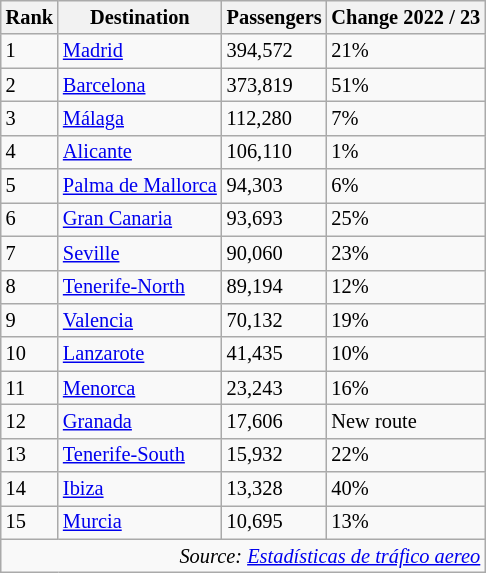<table class="wikitable" style="font-size: 85%; width:align">
<tr>
<th>Rank</th>
<th>Destination</th>
<th>Passengers</th>
<th>Change 2022 / 23</th>
</tr>
<tr>
<td>1</td>
<td> <a href='#'>Madrid</a></td>
<td>394,572</td>
<td> 21%</td>
</tr>
<tr>
<td>2</td>
<td> <a href='#'>Barcelona</a></td>
<td>373,819</td>
<td> 51%</td>
</tr>
<tr>
<td>3</td>
<td> <a href='#'>Málaga</a></td>
<td>112,280</td>
<td> 7%</td>
</tr>
<tr>
<td>4</td>
<td> <a href='#'>Alicante</a></td>
<td>106,110</td>
<td> 1%</td>
</tr>
<tr>
<td>5</td>
<td> <a href='#'>Palma de Mallorca</a></td>
<td>94,303</td>
<td> 6%</td>
</tr>
<tr>
<td>6</td>
<td> <a href='#'>Gran Canaria</a></td>
<td>93,693</td>
<td> 25%</td>
</tr>
<tr>
<td>7</td>
<td> <a href='#'>Seville</a></td>
<td>90,060</td>
<td> 23%</td>
</tr>
<tr>
<td>8</td>
<td> <a href='#'>Tenerife-North</a></td>
<td>89,194</td>
<td> 12%</td>
</tr>
<tr>
<td>9</td>
<td> <a href='#'>Valencia</a></td>
<td>70,132</td>
<td> 19%</td>
</tr>
<tr>
<td>10</td>
<td> <a href='#'>Lanzarote</a></td>
<td>41,435</td>
<td> 10%</td>
</tr>
<tr>
<td>11</td>
<td> <a href='#'>Menorca</a></td>
<td>23,243</td>
<td> 16%</td>
</tr>
<tr>
<td>12</td>
<td> <a href='#'>Granada</a></td>
<td>17,606</td>
<td> New route</td>
</tr>
<tr>
<td>13</td>
<td> <a href='#'>Tenerife-South</a></td>
<td>15,932</td>
<td> 22%</td>
</tr>
<tr>
<td>14</td>
<td> <a href='#'>Ibiza</a></td>
<td>13,328</td>
<td> 40%</td>
</tr>
<tr>
<td>15</td>
<td> <a href='#'>Murcia</a></td>
<td>10,695</td>
<td> 13%</td>
</tr>
<tr>
<td colspan="4" style="text-align:right;"><em>Source: <a href='#'>Estadísticas de tráfico aereo</a></em></td>
</tr>
</table>
